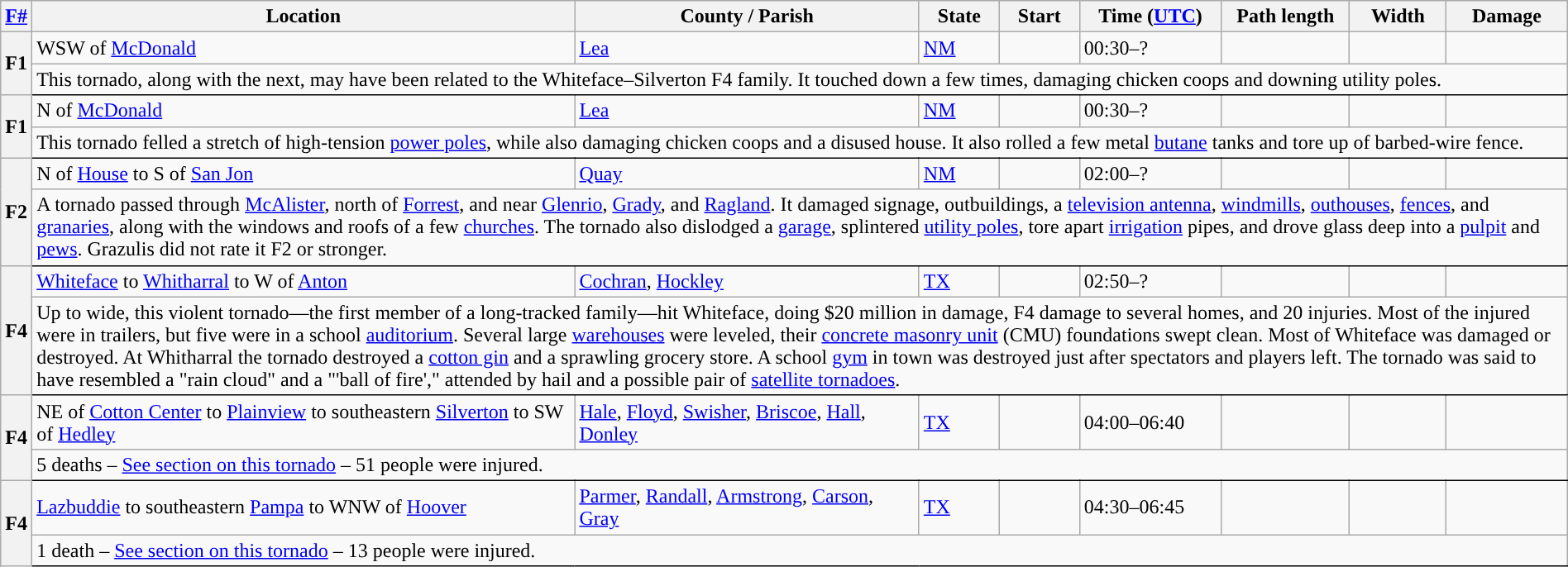<table class="wikitable sortable" style="width:100%;">
<tr>
<th scope="col"  style="width:2%; text-align:center;"><a href='#'>F#</a></th>
<th scope="col" text-align:center;" class="unsortable">Location</th>
<th scope="col" text-align:center;" class="unsortable">County / Parish</th>
<th scope="col" text-align:center;">State</th>
<th scope="col" align="center">Start </th>
<th scope="col" text-align:center;">Time (<a href='#'>UTC</a>)</th>
<th scope="col" text-align:center;">Path length</th>
<th scope="col" text-align:center;">Width</th>
<th scope="col" text-align:center;">Damage</th>
</tr>
<tr>
<th scope="row" rowspan="2" style="background-color:#">F1</th>
<td>WSW of <a href='#'>McDonald</a></td>
<td><a href='#'>Lea</a></td>
<td><a href='#'>NM</a></td>
<td></td>
<td>00:30–?</td>
<td></td>
<td></td>
<td></td>
</tr>
<tr class="expand-child">
<td colspan="9" style=" border-bottom: 1px solid black;">This tornado, along with the next, may have been related to the Whiteface–Silverton F4 family. It touched down a few times, damaging chicken coops and downing utility poles.</td>
</tr>
<tr>
<th scope="row" rowspan="2" style="background-color:#">F1</th>
<td>N of <a href='#'>McDonald</a></td>
<td><a href='#'>Lea</a></td>
<td><a href='#'>NM</a></td>
<td></td>
<td>00:30–?</td>
<td></td>
<td></td>
<td></td>
</tr>
<tr class="expand-child">
<td colspan="9" style=" border-bottom: 1px solid black;">This tornado felled a  stretch of high-tension <a href='#'>power poles</a>, while also damaging chicken coops and a disused house. It also rolled a few metal <a href='#'>butane</a> tanks and tore up  of barbed-wire fence.</td>
</tr>
<tr>
<th scope="row" rowspan="2" style="background-color:#">F2</th>
<td>N of <a href='#'>House</a> to S of <a href='#'>San Jon</a></td>
<td><a href='#'>Quay</a></td>
<td><a href='#'>NM</a></td>
<td></td>
<td>02:00–?</td>
<td></td>
<td></td>
<td></td>
</tr>
<tr class="expand-child">
<td colspan="9" style=" border-bottom: 1px solid black;">A tornado passed through <a href='#'>McAlister</a>, north of <a href='#'>Forrest</a>, and near <a href='#'>Glenrio</a>, <a href='#'>Grady</a>, and <a href='#'>Ragland</a>. It damaged signage, outbuildings, a <a href='#'>television antenna</a>, <a href='#'>windmills</a>, <a href='#'>outhouses</a>, <a href='#'>fences</a>, and <a href='#'>granaries</a>, along with the windows and roofs of a few <a href='#'>churches</a>. The tornado also dislodged a <a href='#'>garage</a>, splintered <a href='#'>utility poles</a>, tore apart <a href='#'>irrigation</a> pipes, and drove glass  deep into a <a href='#'>pulpit</a> and <a href='#'>pews</a>. Grazulis did not rate it F2 or stronger.</td>
</tr>
<tr>
<th scope="row" rowspan="2" style="background-color:#">F4</th>
<td><a href='#'>Whiteface</a> to <a href='#'>Whitharral</a> to W of <a href='#'>Anton</a></td>
<td><a href='#'>Cochran</a>, <a href='#'>Hockley</a></td>
<td><a href='#'>TX</a></td>
<td></td>
<td>02:50–?</td>
<td></td>
<td></td>
<td></td>
</tr>
<tr class="expand-child">
<td colspan="9" style=" border-bottom: 1px solid black;">Up to  wide, this violent tornado—the first member of a long-tracked family—hit Whiteface, doing $20 million in damage, F4 damage to several homes, and 20 injuries. Most of the injured were in trailers, but five were in a school <a href='#'>auditorium</a>. Several large <a href='#'>warehouses</a> were leveled, their <a href='#'>concrete masonry unit</a> (CMU) foundations swept clean. Most of Whiteface was damaged or destroyed. At Whitharral the tornado destroyed a <a href='#'>cotton gin</a> and a sprawling grocery store. A school <a href='#'>gym</a> in town was destroyed just after spectators and players left. The tornado was said to have resembled a "rain cloud" and a "'ball of fire'," attended by  hail and a possible pair of <a href='#'>satellite tornadoes</a>.</td>
</tr>
<tr>
<th scope="row" rowspan="2" style="background-color:#">F4</th>
<td>NE of <a href='#'>Cotton Center</a> to <a href='#'>Plainview</a> to southeastern <a href='#'>Silverton</a> to SW of <a href='#'>Hedley</a></td>
<td><a href='#'>Hale</a>, <a href='#'>Floyd</a>, <a href='#'>Swisher</a>, <a href='#'>Briscoe</a>, <a href='#'>Hall</a>, <a href='#'>Donley</a></td>
<td><a href='#'>TX</a></td>
<td></td>
<td>04:00–06:40</td>
<td></td>
<td></td>
<td></td>
</tr>
<tr class="expand-child">
<td colspan="9" style=" border-bottom: 1px solid black;">5 deaths – <a href='#'>See section on this tornado</a> – 51 people were injured.</td>
</tr>
<tr>
<th scope="row" rowspan="2" style="background-color:#">F4</th>
<td><a href='#'>Lazbuddie</a> to southeastern <a href='#'>Pampa</a> to WNW of <a href='#'>Hoover</a></td>
<td><a href='#'>Parmer</a>, <a href='#'>Randall</a>, <a href='#'>Armstrong</a>, <a href='#'>Carson</a>, <a href='#'>Gray</a></td>
<td><a href='#'>TX</a></td>
<td></td>
<td>04:30–06:45</td>
<td></td>
<td></td>
<td></td>
</tr>
<tr class="expand-child">
<td colspan="9" style=" border-bottom: 1px solid black;">1 death – <a href='#'>See section on this tornado</a> – 13 people were injured.</td>
</tr>
</table>
